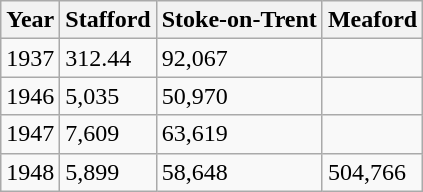<table class="wikitable">
<tr>
<th>Year</th>
<th>Stafford</th>
<th>Stoke-on-Trent</th>
<th>Meaford</th>
</tr>
<tr>
<td>1937</td>
<td>312.44</td>
<td>92,067</td>
<td></td>
</tr>
<tr>
<td>1946</td>
<td>5,035</td>
<td>50,970</td>
<td></td>
</tr>
<tr>
<td>1947</td>
<td>7,609</td>
<td>63,619</td>
<td></td>
</tr>
<tr>
<td>1948</td>
<td>5,899</td>
<td>58,648</td>
<td>504,766</td>
</tr>
</table>
